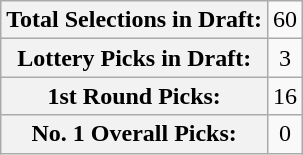<table class="wikitable">
<tr>
<th>Total Selections in Draft:</th>
<td align=center>60</td>
</tr>
<tr>
<th>Lottery Picks in Draft:</th>
<td align=center>3</td>
</tr>
<tr>
<th>1st Round Picks:</th>
<td align=center>16</td>
</tr>
<tr>
<th>No. 1 Overall Picks:</th>
<td align=center>0</td>
</tr>
</table>
